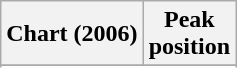<table class="wikitable plainrowheaders sortable" style="text-align:center;">
<tr>
<th scope="col">Chart (2006)</th>
<th scope="col">Peak<br>position</th>
</tr>
<tr>
</tr>
<tr>
</tr>
<tr>
</tr>
</table>
